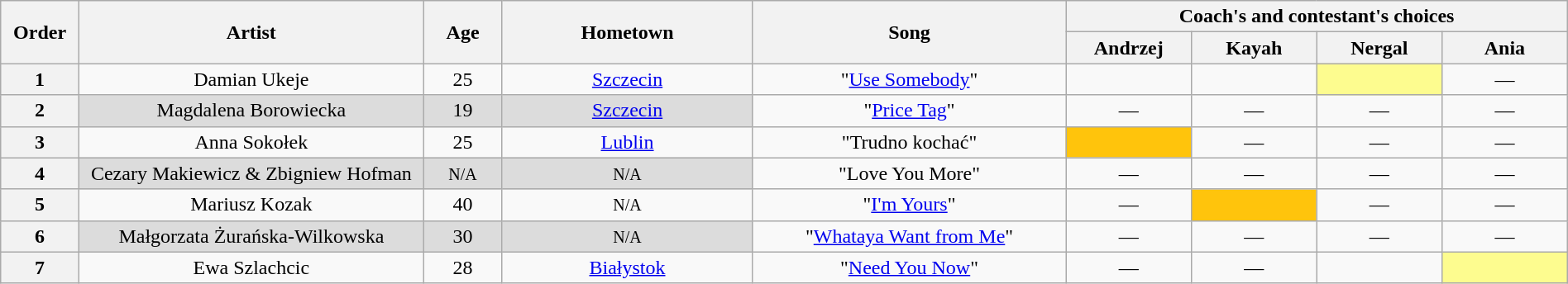<table class="wikitable" style="text-align:center; width:100%;">
<tr>
<th scope="col" rowspan="2" style="width:05%;">Order</th>
<th scope="col" rowspan="2" style="width:22%;">Artist</th>
<th scope="col" rowspan="2" style="width:05%;">Age</th>
<th scope="col" rowspan="2" style="width:16%;">Hometown</th>
<th scope="col" rowspan="2" style="width:20%;">Song</th>
<th scope="col" colspan="4" style="width:32%;">Coach's and contestant's choices</th>
</tr>
<tr>
<th style="width:08%;">Andrzej</th>
<th style="width:08%;">Kayah</th>
<th style="width:08%;">Nergal</th>
<th style="width:08%;">Ania</th>
</tr>
<tr>
<th>1</th>
<td>Damian Ukeje</td>
<td>25</td>
<td><a href='#'>Szczecin</a></td>
<td>"<a href='#'>Use Somebody</a>"</td>
<td><strong></strong></td>
<td><strong></strong></td>
<td style="background:#fdfc8f;"><strong></strong></td>
<td>—</td>
</tr>
<tr>
<th>2</th>
<td style="background:#DCDCDC;">Magdalena Borowiecka</td>
<td style="background:#DCDCDC;">19</td>
<td style="background:#DCDCDC;"><a href='#'>Szczecin</a></td>
<td>"<a href='#'>Price Tag</a>"</td>
<td>—</td>
<td>—</td>
<td>—</td>
<td>—</td>
</tr>
<tr>
<th>3</th>
<td>Anna Sokołek</td>
<td>25</td>
<td><a href='#'>Lublin</a></td>
<td>"Trudno kochać"</td>
<td style="background:#ffc40c;"><strong></strong></td>
<td>—</td>
<td>—</td>
<td>—</td>
</tr>
<tr>
<th>4</th>
<td style="background:#DCDCDC;">Cezary Makiewicz & Zbigniew Hofman</td>
<td style="background:#DCDCDC;"><small>N/A</small></td>
<td style="background:#DCDCDC;"><small>N/A</small></td>
<td>"Love You More"</td>
<td>—</td>
<td>—</td>
<td>—</td>
<td>—</td>
</tr>
<tr>
<th>5</th>
<td>Mariusz Kozak</td>
<td>40</td>
<td><small>N/A</small></td>
<td>"<a href='#'>I'm Yours</a>"</td>
<td>—</td>
<td style="background:#ffc40c;"><strong></strong></td>
<td>—</td>
<td>—</td>
</tr>
<tr>
<th>6</th>
<td style="background:#DCDCDC;">Małgorzata Żurańska-Wilkowska</td>
<td style="background:#DCDCDC;">30</td>
<td style="background:#DCDCDC;"><small>N/A</small></td>
<td>"<a href='#'>Whataya Want from Me</a>"</td>
<td>—</td>
<td>—</td>
<td>—</td>
<td>—</td>
</tr>
<tr>
<th>7</th>
<td>Ewa Szlachcic</td>
<td>28</td>
<td><a href='#'>Białystok</a></td>
<td>"<a href='#'>Need You Now</a>"</td>
<td>—</td>
<td>—</td>
<td><strong></strong></td>
<td style="background:#fdfc8f;"><strong></strong></td>
</tr>
</table>
